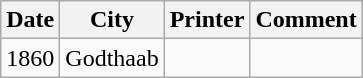<table class="wikitable">
<tr>
<th>Date</th>
<th>City</th>
<th>Printer</th>
<th>Comment</th>
</tr>
<tr>
<td>1860</td>
<td>Godthaab</td>
<td></td>
<td></td>
</tr>
</table>
